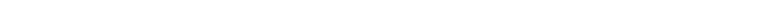<table style="width:66%; text-align:center;">
<tr style="color:white;">
<td style="background:"><strong>36</strong></td>
<td style="background:"><strong>6</strong></td>
<td style="background:"><strong>36</strong></td>
</tr>
</table>
